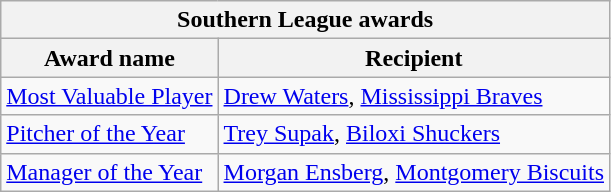<table class="wikitable">
<tr>
<th colspan="2">Southern League awards</th>
</tr>
<tr>
<th>Award name</th>
<th>Recipient</th>
</tr>
<tr>
<td><a href='#'>Most Valuable Player</a></td>
<td><a href='#'>Drew Waters</a>, <a href='#'>Mississippi Braves</a></td>
</tr>
<tr>
<td><a href='#'>Pitcher of the Year</a></td>
<td><a href='#'>Trey Supak</a>, <a href='#'>Biloxi Shuckers</a></td>
</tr>
<tr>
<td><a href='#'>Manager of the Year</a></td>
<td><a href='#'>Morgan Ensberg</a>, <a href='#'>Montgomery Biscuits</a></td>
</tr>
</table>
